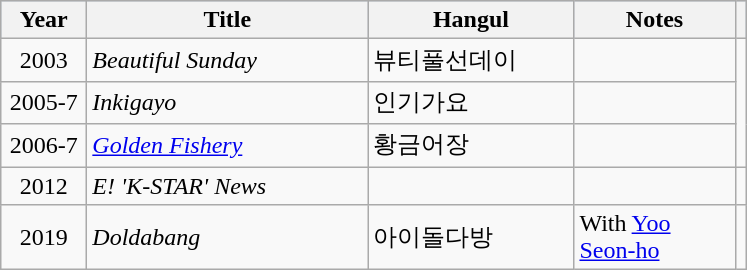<table class="wikitable sortable">
<tr style="background:#B0C4DE;">
<th style="width:50px;">Year</th>
<th style="width:180px;">Title</th>
<th style="width:130px;">Hangul</th>
<th style="width:100px;">Notes</th>
<th></th>
</tr>
<tr>
<td style="text-align:center">2003</td>
<td><em>Beautiful Sunday</em></td>
<td>뷰티풀선데이</td>
<td></td>
<td rowspan="3"></td>
</tr>
<tr>
<td style="text-align:center">2005-7</td>
<td><em>Inkigayo</em></td>
<td>인기가요</td>
<td></td>
</tr>
<tr>
<td style="text-align:center">2006-7</td>
<td><em><a href='#'>Golden Fishery</a></em></td>
<td>황금어장</td>
<td></td>
</tr>
<tr>
<td style="text-align:center">2012</td>
<td><em>E! 'K-STAR' News</em></td>
<td></td>
<td></td>
<td></td>
</tr>
<tr>
<td style="text-align:center">2019</td>
<td><em>Doldabang</em> </td>
<td>아이돌다방</td>
<td>With <a href='#'>Yoo Seon-ho</a></td>
<td></td>
</tr>
</table>
